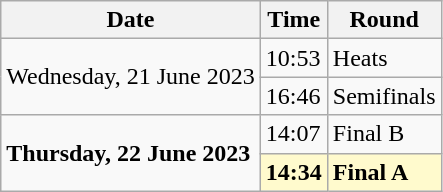<table class="wikitable">
<tr>
<th>Date</th>
<th>Time</th>
<th>Round</th>
</tr>
<tr>
<td rowspan=2>Wednesday, 21 June 2023</td>
<td>10:53</td>
<td>Heats</td>
</tr>
<tr>
<td>16:46</td>
<td>Semifinals</td>
</tr>
<tr>
<td rowspan=2><strong>Thursday, 22 June 2023</strong></td>
<td>14:07</td>
<td>Final B</td>
</tr>
<tr>
<td style=background:lemonchiffon><strong>14:34</strong></td>
<td style=background:lemonchiffon><strong>Final A</strong></td>
</tr>
</table>
